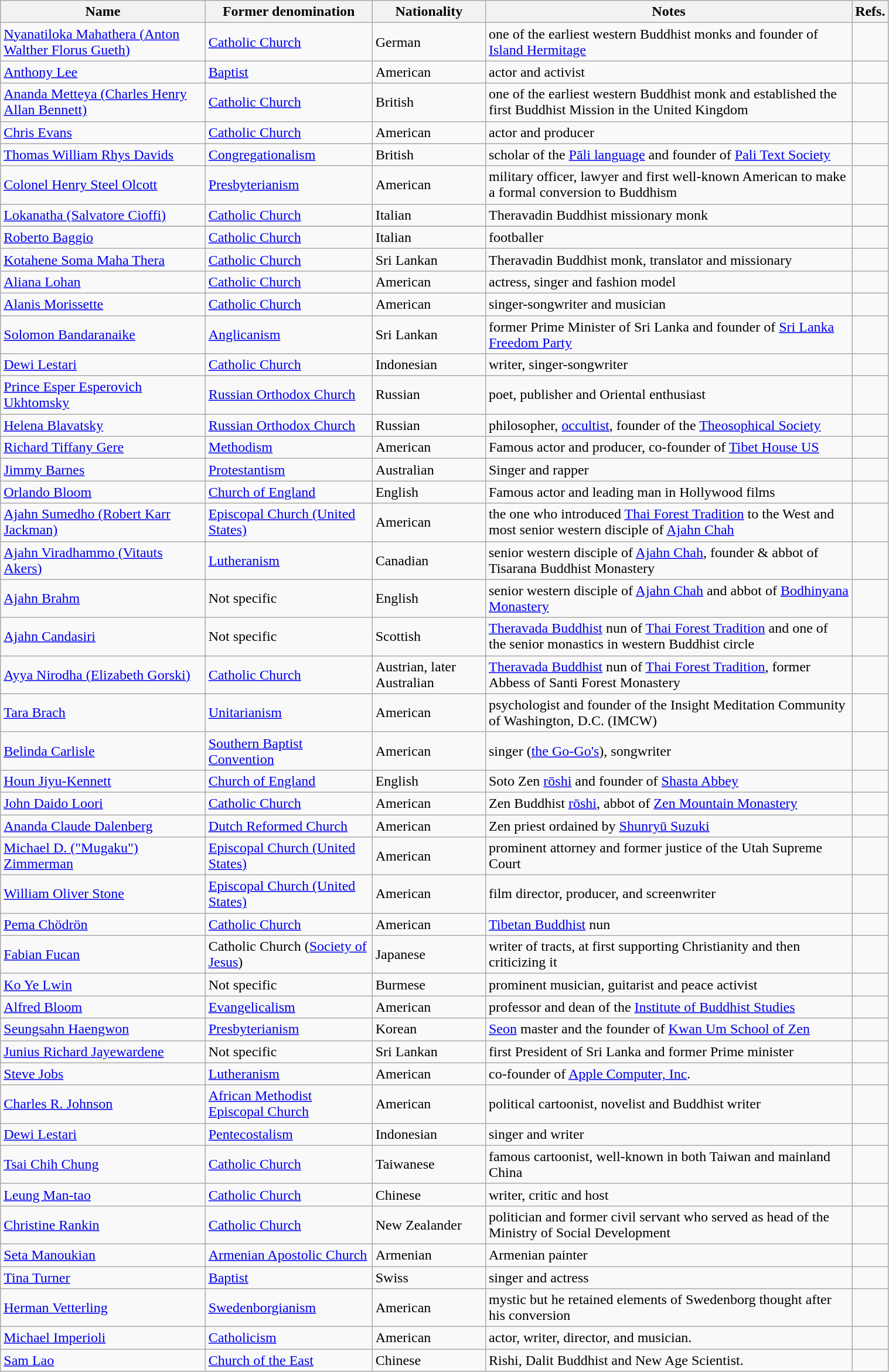<table class="wikitable" style="width:80%;">
<tr>
<th>Name</th>
<th>Former denomination</th>
<th>Nationality</th>
<th>Notes</th>
<th>Refs.</th>
</tr>
<tr>
<td><a href='#'>Nyanatiloka Mahathera (Anton Walther Florus Gueth)</a></td>
<td><a href='#'>Catholic Church</a></td>
<td>German</td>
<td>one of the earliest western Buddhist monks and founder of <a href='#'>Island Hermitage</a></td>
<td></td>
</tr>
<tr>
<td><a href='#'>Anthony Lee</a></td>
<td><a href='#'>Baptist</a></td>
<td>American</td>
<td>actor and activist</td>
<td></td>
</tr>
<tr>
<td><a href='#'>Ananda Metteya (Charles Henry Allan Bennett)</a></td>
<td><a href='#'>Catholic Church</a></td>
<td>British</td>
<td>one of the earliest western Buddhist monk and established the first Buddhist Mission in the United Kingdom</td>
<td></td>
</tr>
<tr>
<td><a href='#'>Chris Evans</a></td>
<td><a href='#'>Catholic Church</a></td>
<td>American</td>
<td>actor and producer</td>
<td></td>
</tr>
<tr>
<td><a href='#'>Thomas William Rhys Davids</a></td>
<td><a href='#'>Congregationalism</a></td>
<td>British</td>
<td>scholar of the <a href='#'>Pāli language</a> and founder of <a href='#'>Pali Text Society</a></td>
<td></td>
</tr>
<tr>
<td><a href='#'>Colonel Henry Steel Olcott</a></td>
<td><a href='#'>Presbyterianism</a></td>
<td>American</td>
<td>military officer, lawyer and first well-known American to make a formal conversion to Buddhism</td>
<td></td>
</tr>
<tr>
<td><a href='#'>Lokanatha (Salvatore Cioffi)</a></td>
<td><a href='#'>Catholic Church</a></td>
<td>Italian</td>
<td>Theravadin Buddhist missionary monk</td>
<td></td>
</tr>
<tr>
</tr>
<tr>
<td><a href='#'>Roberto Baggio</a></td>
<td><a href='#'>Catholic Church</a></td>
<td>Italian</td>
<td>footballer</td>
<td></td>
</tr>
<tr>
<td><a href='#'>Kotahene Soma Maha Thera</a></td>
<td><a href='#'>Catholic Church</a></td>
<td>Sri Lankan</td>
<td>Theravadin Buddhist monk, translator and missionary</td>
<td></td>
</tr>
<tr>
<td><a href='#'>Aliana Lohan</a></td>
<td><a href='#'>Catholic Church</a></td>
<td>American</td>
<td>actress, singer and fashion model</td>
<td></td>
</tr>
<tr>
<td><a href='#'>Alanis Morissette</a></td>
<td><a href='#'>Catholic Church</a></td>
<td>American</td>
<td>singer-songwriter and musician</td>
<td></td>
</tr>
<tr>
<td><a href='#'>Solomon Bandaranaike</a></td>
<td><a href='#'>Anglicanism</a></td>
<td>Sri Lankan</td>
<td>former Prime Minister of Sri Lanka and founder of <a href='#'>Sri Lanka Freedom Party</a></td>
<td></td>
</tr>
<tr>
<td><a href='#'>Dewi Lestari</a></td>
<td><a href='#'>Catholic Church</a></td>
<td>Indonesian</td>
<td>writer, singer-songwriter</td>
<td></td>
</tr>
<tr>
<td><a href='#'>Prince Esper Esperovich Ukhtomsky</a></td>
<td><a href='#'>Russian Orthodox Church</a></td>
<td>Russian</td>
<td>poet, publisher and Oriental enthusiast</td>
<td></td>
</tr>
<tr>
<td><a href='#'>Helena Blavatsky</a></td>
<td><a href='#'>Russian Orthodox Church</a></td>
<td>Russian</td>
<td>philosopher, <a href='#'>occultist</a>, founder of the <a href='#'>Theosophical Society</a></td>
<td></td>
</tr>
<tr>
<td><a href='#'>Richard Tiffany Gere</a></td>
<td><a href='#'>Methodism</a></td>
<td>American</td>
<td>Famous actor and producer, co-founder of <a href='#'>Tibet House US</a></td>
<td></td>
</tr>
<tr>
<td><a href='#'>Jimmy Barnes</a></td>
<td><a href='#'>Protestantism</a></td>
<td>Australian</td>
<td>Singer and rapper</td>
<td></td>
</tr>
<tr>
<td><a href='#'>Orlando Bloom</a></td>
<td><a href='#'>Church of England</a></td>
<td>English</td>
<td>Famous actor and leading man in Hollywood films</td>
<td></td>
</tr>
<tr>
<td><a href='#'>Ajahn Sumedho (Robert Karr Jackman)</a></td>
<td><a href='#'>Episcopal Church (United States)</a></td>
<td>American</td>
<td>the one who introduced <a href='#'>Thai Forest Tradition</a> to the West and most senior western disciple of <a href='#'>Ajahn Chah</a></td>
<td></td>
</tr>
<tr>
<td><a href='#'>Ajahn Viradhammo (Vitauts Akers)</a></td>
<td><a href='#'>Lutheranism</a></td>
<td>Canadian</td>
<td>senior western disciple of <a href='#'>Ajahn Chah</a>, founder & abbot of Tisarana Buddhist Monastery</td>
<td></td>
</tr>
<tr>
<td><a href='#'>Ajahn Brahm</a></td>
<td>Not specific</td>
<td>English</td>
<td>senior western disciple of <a href='#'>Ajahn Chah</a> and abbot of <a href='#'>Bodhinyana Monastery</a></td>
<td></td>
</tr>
<tr>
<td><a href='#'>Ajahn Candasiri</a></td>
<td>Not specific</td>
<td>Scottish</td>
<td><a href='#'>Theravada Buddhist</a> nun of <a href='#'>Thai Forest Tradition</a> and one of the senior monastics in western Buddhist circle</td>
<td></td>
</tr>
<tr>
<td><a href='#'>Ayya Nirodha (Elizabeth Gorski)</a></td>
<td><a href='#'>Catholic Church</a></td>
<td>Austrian, later Australian</td>
<td><a href='#'>Theravada Buddhist</a> nun of <a href='#'>Thai Forest Tradition</a>, former Abbess of Santi Forest Monastery</td>
<td></td>
</tr>
<tr>
<td><a href='#'>Tara Brach</a></td>
<td><a href='#'>Unitarianism</a></td>
<td>American</td>
<td>psychologist and founder of the Insight Meditation Community of Washington, D.C. (IMCW)</td>
<td></td>
</tr>
<tr>
<td><a href='#'>Belinda Carlisle</a></td>
<td><a href='#'>Southern Baptist Convention</a></td>
<td>American</td>
<td>singer (<a href='#'>the Go-Go's</a>), songwriter</td>
<td></td>
</tr>
<tr>
<td><a href='#'>Houn Jiyu-Kennett</a></td>
<td><a href='#'>Church of England</a></td>
<td>English</td>
<td>Soto Zen <a href='#'>rōshi</a> and founder of <a href='#'>Shasta Abbey</a></td>
<td></td>
</tr>
<tr>
<td><a href='#'>John Daido Loori</a></td>
<td><a href='#'>Catholic Church</a></td>
<td>American</td>
<td>Zen Buddhist <a href='#'>rōshi</a>, abbot of <a href='#'>Zen Mountain Monastery</a></td>
<td></td>
</tr>
<tr>
<td><a href='#'>Ananda Claude Dalenberg</a></td>
<td><a href='#'>Dutch Reformed Church</a></td>
<td>American</td>
<td>Zen priest ordained by <a href='#'>Shunryū Suzuki</a></td>
<td></td>
</tr>
<tr>
<td><a href='#'>Michael D. ("Mugaku") Zimmerman</a></td>
<td><a href='#'>Episcopal Church (United States)</a></td>
<td>American</td>
<td>prominent attorney and former justice of the Utah Supreme Court</td>
<td></td>
</tr>
<tr>
<td><a href='#'>William Oliver Stone</a></td>
<td><a href='#'>Episcopal Church (United States)</a></td>
<td>American</td>
<td>film director, producer, and screenwriter</td>
<td></td>
</tr>
<tr>
<td><a href='#'>Pema Chödrön</a></td>
<td><a href='#'>Catholic Church</a></td>
<td>American</td>
<td><a href='#'>Tibetan Buddhist</a> nun</td>
<td></td>
</tr>
<tr>
<td><a href='#'>Fabian Fucan</a></td>
<td>Catholic Church (<a href='#'>Society of Jesus</a>)</td>
<td>Japanese</td>
<td>writer of tracts, at first supporting Christianity and then criticizing it</td>
<td></td>
</tr>
<tr>
<td><a href='#'>Ko Ye Lwin</a></td>
<td>Not specific</td>
<td>Burmese</td>
<td>prominent musician, guitarist and peace activist</td>
<td></td>
</tr>
<tr>
<td><a href='#'>Alfred Bloom</a></td>
<td><a href='#'>Evangelicalism</a></td>
<td>American</td>
<td>professor and dean of the <a href='#'>Institute of Buddhist Studies</a></td>
<td></td>
</tr>
<tr>
<td><a href='#'>Seungsahn Haengwon</a></td>
<td><a href='#'>Presbyterianism</a></td>
<td>Korean</td>
<td><a href='#'>Seon</a> master and the founder of <a href='#'>Kwan Um School of Zen</a></td>
<td></td>
</tr>
<tr>
<td><a href='#'>Junius Richard Jayewardene</a></td>
<td>Not specific</td>
<td>Sri Lankan</td>
<td>first President of Sri Lanka and former Prime minister</td>
<td></td>
</tr>
<tr>
<td><a href='#'>Steve Jobs</a></td>
<td><a href='#'>Lutheranism</a></td>
<td>American</td>
<td>co-founder of <a href='#'>Apple Computer, Inc</a>.</td>
<td></td>
</tr>
<tr>
<td><a href='#'>Charles R. Johnson</a></td>
<td><a href='#'>African Methodist Episcopal Church</a></td>
<td>American</td>
<td>political cartoonist, novelist and Buddhist writer</td>
<td></td>
</tr>
<tr>
<td><a href='#'>Dewi Lestari</a></td>
<td><a href='#'>Pentecostalism</a></td>
<td>Indonesian</td>
<td>singer and writer</td>
<td></td>
</tr>
<tr>
<td><a href='#'>Tsai Chih Chung</a></td>
<td><a href='#'>Catholic Church</a></td>
<td>Taiwanese</td>
<td>famous cartoonist, well-known in both Taiwan and mainland China</td>
<td></td>
</tr>
<tr>
<td><a href='#'>Leung Man-tao</a></td>
<td><a href='#'>Catholic Church</a></td>
<td>Chinese</td>
<td>writer, critic and host</td>
<td></td>
</tr>
<tr>
<td><a href='#'>Christine Rankin</a></td>
<td><a href='#'>Catholic Church</a></td>
<td>New Zealander</td>
<td>politician and former civil servant who served as head of the Ministry of Social Development</td>
<td></td>
</tr>
<tr>
<td><a href='#'>Seta Manoukian</a></td>
<td><a href='#'>Armenian Apostolic Church</a></td>
<td>Armenian</td>
<td>Armenian painter</td>
<td></td>
</tr>
<tr>
<td><a href='#'>Tina Turner</a></td>
<td><a href='#'>Baptist</a></td>
<td>Swiss</td>
<td>singer and actress</td>
<td></td>
</tr>
<tr>
<td><a href='#'>Herman Vetterling</a></td>
<td><a href='#'>Swedenborgianism</a></td>
<td>American</td>
<td>mystic but he retained elements of Swedenborg thought after his conversion</td>
<td></td>
</tr>
<tr>
<td><a href='#'>Michael Imperioli</a></td>
<td><a href='#'>Catholicism</a></td>
<td>American</td>
<td>actor, writer, director, and musician.</td>
<td></td>
</tr>
<tr>
<td><a href='#'>Sam Lao</a></td>
<td><a href='#'>Church of the East</a></td>
<td>Chinese</td>
<td>Rishi, Dalit Buddhist and New Age Scientist.</td>
<td></td>
</tr>
</table>
